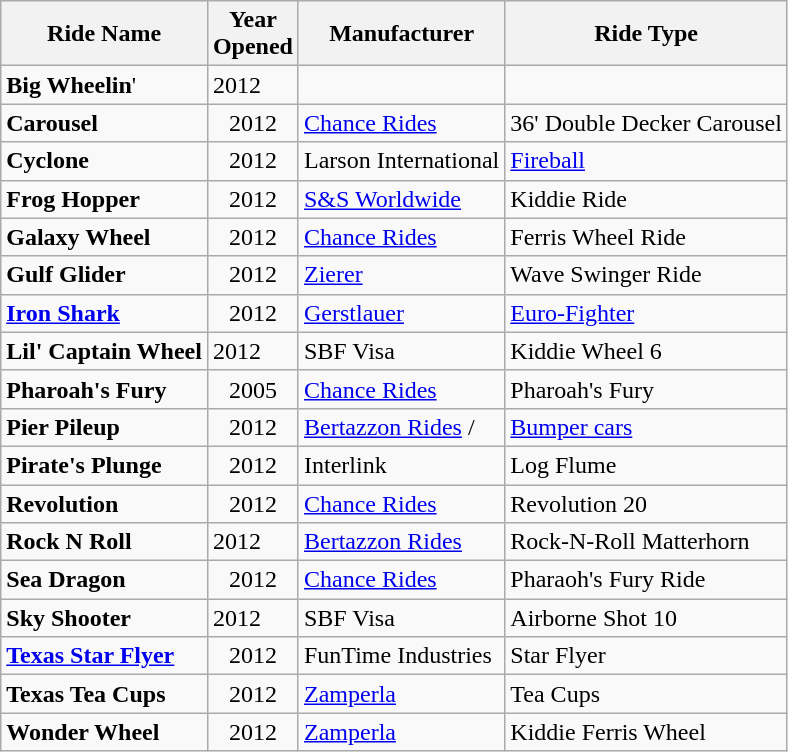<table class="wikitable sortable">
<tr>
<th>Ride Name</th>
<th width=50>Year Opened</th>
<th>Manufacturer</th>
<th>Ride Type</th>
</tr>
<tr>
<td><strong>Big Wheelin</strong>'</td>
<td>2012</td>
<td></td>
<td></td>
</tr>
<tr>
<td><strong>Carousel</strong></td>
<td align=center>2012</td>
<td><a href='#'>Chance Rides</a></td>
<td>36' Double Decker Carousel</td>
</tr>
<tr>
<td><strong>Cyclone</strong></td>
<td align="center">2012</td>
<td>Larson International</td>
<td><a href='#'>Fireball</a></td>
</tr>
<tr>
<td><strong>Frog Hopper</strong></td>
<td align=center>2012</td>
<td><a href='#'>S&S Worldwide</a></td>
<td>Kiddie Ride</td>
</tr>
<tr>
<td><strong>Galaxy Wheel</strong></td>
<td align=center>2012</td>
<td><a href='#'>Chance Rides</a></td>
<td>Ferris Wheel Ride</td>
</tr>
<tr>
<td><strong>Gulf Glider</strong></td>
<td align=center>2012</td>
<td><a href='#'>Zierer</a></td>
<td>Wave Swinger Ride</td>
</tr>
<tr>
<td><strong><a href='#'>Iron Shark</a></strong></td>
<td align=center>2012</td>
<td><a href='#'>Gerstlauer</a></td>
<td><a href='#'>Euro-Fighter</a></td>
</tr>
<tr>
<td><strong>Lil' Captain Wheel</strong></td>
<td>2012</td>
<td>SBF Visa</td>
<td>Kiddie Wheel 6</td>
</tr>
<tr>
<td><strong>Pharoah's Fury</strong></td>
<td align=center>2005</td>
<td><a href='#'>Chance Rides</a></td>
<td>Pharoah's Fury</td>
</tr>
<tr>
<td><strong>Pier Pileup</strong></td>
<td align=center>2012</td>
<td><a href='#'>Bertazzon Rides</a> /</td>
<td><a href='#'>Bumper cars</a></td>
</tr>
<tr>
<td><strong>Pirate's Plunge</strong></td>
<td align=center>2012</td>
<td>Interlink</td>
<td>Log Flume</td>
</tr>
<tr>
<td><strong>Revolution</strong></td>
<td align=center>2012</td>
<td><a href='#'>Chance Rides</a></td>
<td>Revolution 20</td>
</tr>
<tr>
<td><strong>Rock N Roll</strong></td>
<td>2012</td>
<td><a href='#'>Bertazzon Rides</a></td>
<td>Rock-N-Roll Matterhorn</td>
</tr>
<tr>
<td><strong>Sea Dragon</strong></td>
<td align=center>2012</td>
<td><a href='#'>Chance Rides</a></td>
<td>Pharaoh's Fury Ride</td>
</tr>
<tr>
<td><strong>Sky Shooter</strong></td>
<td>2012</td>
<td>SBF Visa</td>
<td>Airborne Shot 10</td>
</tr>
<tr>
<td><strong><a href='#'>Texas Star Flyer</a></strong></td>
<td align=center>2012</td>
<td>FunTime Industries</td>
<td>Star Flyer</td>
</tr>
<tr>
<td><strong>Texas Tea Cups</strong></td>
<td align=center>2012</td>
<td><a href='#'>Zamperla</a></td>
<td>Tea Cups</td>
</tr>
<tr>
<td><strong>Wonder Wheel</strong></td>
<td align=center>2012</td>
<td><a href='#'>Zamperla</a></td>
<td>Kiddie Ferris Wheel</td>
</tr>
</table>
